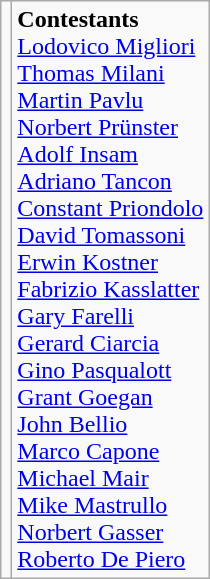<table class="wikitable" style="text-align:center">
<tr>
<td></td>
<td align=left><strong>Contestants</strong><br> <a href='#'>Lodovico Migliori</a> <br> <a href='#'>Thomas Milani</a> <br> <a href='#'>Martin Pavlu</a> <br> <a href='#'>Norbert Prünster</a> <br> <a href='#'>Adolf Insam</a> <br> <a href='#'>Adriano Tancon</a> <br> <a href='#'>Constant Priondolo</a> <br> <a href='#'>David Tomassoni</a> <br> <a href='#'>Erwin Kostner</a> <br> <a href='#'>Fabrizio Kasslatter</a> <br> <a href='#'>Gary Farelli</a> <br> <a href='#'>Gerard Ciarcia</a> <br> <a href='#'>Gino Pasqualott</a> <br> <a href='#'>Grant Goegan</a> <br> <a href='#'>John Bellio</a> <br> <a href='#'>Marco Capone</a> <br> <a href='#'>Michael Mair</a> <br> <a href='#'>Mike Mastrullo</a> <br> <a href='#'>Norbert Gasser</a> <br> <a href='#'>Roberto De Piero</a></td>
</tr>
</table>
